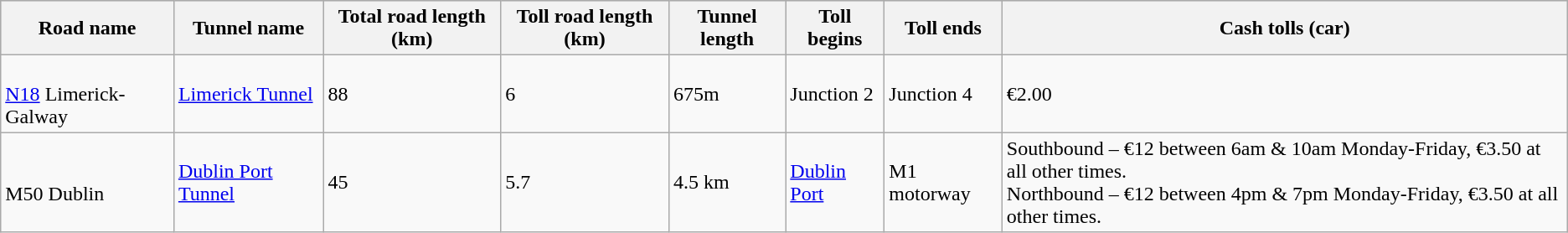<table class="wikitable">
<tr style="background:#c9c9c9;">
<th>Road name</th>
<th>Tunnel name</th>
<th>Total road length (km)</th>
<th>Toll road length (km)</th>
<th>Tunnel length</th>
<th>Toll begins</th>
<th>Toll ends</th>
<th>Cash tolls (car)</th>
</tr>
<tr>
<td><br><a href='#'>N18</a> Limerick-Galway</td>
<td><a href='#'>Limerick Tunnel</a></td>
<td>88</td>
<td>6</td>
<td>675m</td>
<td>Junction 2</td>
<td>Junction 4</td>
<td>€2.00</td>
</tr>
<tr>
<td><br>M50 Dublin</td>
<td><a href='#'>Dublin Port Tunnel</a></td>
<td>45</td>
<td>5.7</td>
<td>4.5 km</td>
<td><a href='#'>Dublin Port</a></td>
<td>M1 motorway</td>
<td>Southbound – €12 between 6am & 10am Monday-Friday, €3.50 at all other times.<br>Northbound – €12 between 4pm & 7pm Monday-Friday, €3.50 at all other times.<br></td>
</tr>
</table>
